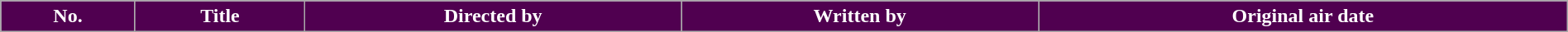<table class="wikitable plainrowheaders" style="width:100%; background:#fff;">
<tr style="color:white">
<th style="background:#500050;" width:20px">No.</th>
<th style="background:#500050;">Title</th>
<th style="background:#500050;">Directed by</th>
<th style="background:#500050;">Written by</th>
<th style="background:#500050;" width:135px">Original air date<br></th>
</tr>
</table>
